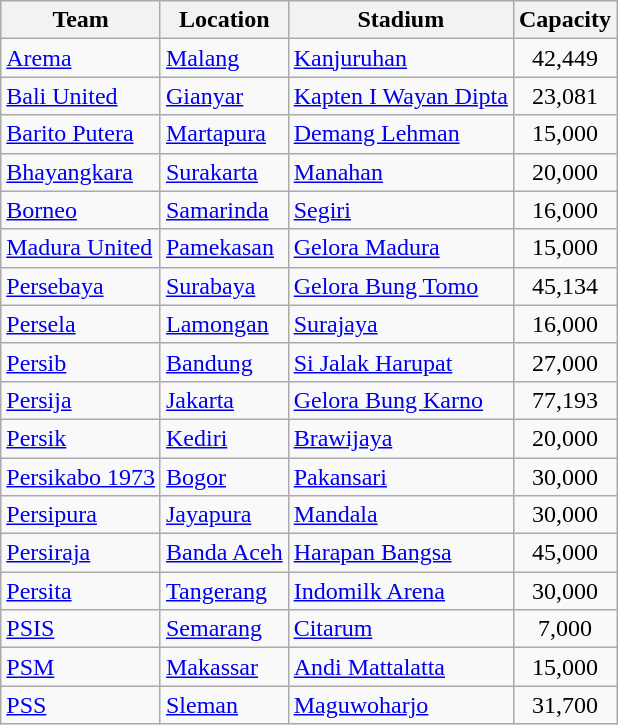<table class="wikitable sortable">
<tr>
<th>Team</th>
<th>Location</th>
<th>Stadium</th>
<th>Capacity</th>
</tr>
<tr>
<td><a href='#'>Arema</a></td>
<td><a href='#'>Malang</a></td>
<td><a href='#'>Kanjuruhan</a></td>
<td align="center">42,449</td>
</tr>
<tr>
<td><a href='#'>Bali United</a></td>
<td><a href='#'>Gianyar</a></td>
<td><a href='#'>Kapten I Wayan Dipta</a></td>
<td align="center">23,081</td>
</tr>
<tr>
<td><a href='#'>Barito Putera</a></td>
<td><a href='#'>Martapura</a></td>
<td><a href='#'>Demang Lehman</a></td>
<td align="center">15,000</td>
</tr>
<tr>
<td><a href='#'>Bhayangkara</a></td>
<td><a href='#'>Surakarta</a></td>
<td><a href='#'>Manahan</a></td>
<td align="center">20,000</td>
</tr>
<tr>
<td><a href='#'>Borneo</a></td>
<td><a href='#'>Samarinda</a></td>
<td><a href='#'>Segiri</a></td>
<td align="center">16,000</td>
</tr>
<tr>
<td><a href='#'>Madura United</a></td>
<td><a href='#'>Pamekasan</a></td>
<td><a href='#'>Gelora Madura</a></td>
<td align="center">15,000</td>
</tr>
<tr>
<td><a href='#'>Persebaya</a></td>
<td><a href='#'>Surabaya</a></td>
<td><a href='#'>Gelora Bung Tomo</a></td>
<td align="center">45,134</td>
</tr>
<tr>
<td><a href='#'>Persela</a></td>
<td><a href='#'>Lamongan</a></td>
<td><a href='#'>Surajaya</a></td>
<td align="center">16,000</td>
</tr>
<tr>
<td><a href='#'>Persib</a></td>
<td><a href='#'>Bandung</a></td>
<td><a href='#'>Si Jalak Harupat</a></td>
<td align="center">27,000</td>
</tr>
<tr>
<td><a href='#'>Persija</a></td>
<td><a href='#'>Jakarta</a></td>
<td><a href='#'>Gelora Bung Karno</a></td>
<td align="center">77,193</td>
</tr>
<tr>
<td><a href='#'>Persik</a></td>
<td><a href='#'>Kediri</a></td>
<td><a href='#'>Brawijaya</a></td>
<td align="center">20,000</td>
</tr>
<tr>
<td><a href='#'>Persikabo 1973</a></td>
<td><a href='#'>Bogor</a></td>
<td><a href='#'>Pakansari</a></td>
<td align="center">30,000</td>
</tr>
<tr>
<td><a href='#'>Persipura</a></td>
<td><a href='#'>Jayapura</a></td>
<td><a href='#'>Mandala</a></td>
<td align="center">30,000</td>
</tr>
<tr>
<td><a href='#'>Persiraja</a></td>
<td><a href='#'>Banda Aceh</a></td>
<td><a href='#'>Harapan Bangsa</a></td>
<td align="center">45,000</td>
</tr>
<tr>
<td><a href='#'>Persita</a></td>
<td><a href='#'>Tangerang</a></td>
<td><a href='#'>Indomilk Arena</a></td>
<td align="center">30,000</td>
</tr>
<tr>
<td><a href='#'>PSIS</a></td>
<td><a href='#'>Semarang</a></td>
<td><a href='#'>Citarum</a></td>
<td align="center">7,000</td>
</tr>
<tr>
<td><a href='#'>PSM</a></td>
<td><a href='#'>Makassar</a></td>
<td><a href='#'>Andi Mattalatta</a></td>
<td align="center">15,000</td>
</tr>
<tr>
<td><a href='#'>PSS</a></td>
<td><a href='#'>Sleman</a></td>
<td><a href='#'>Maguwoharjo</a></td>
<td align="center">31,700</td>
</tr>
</table>
